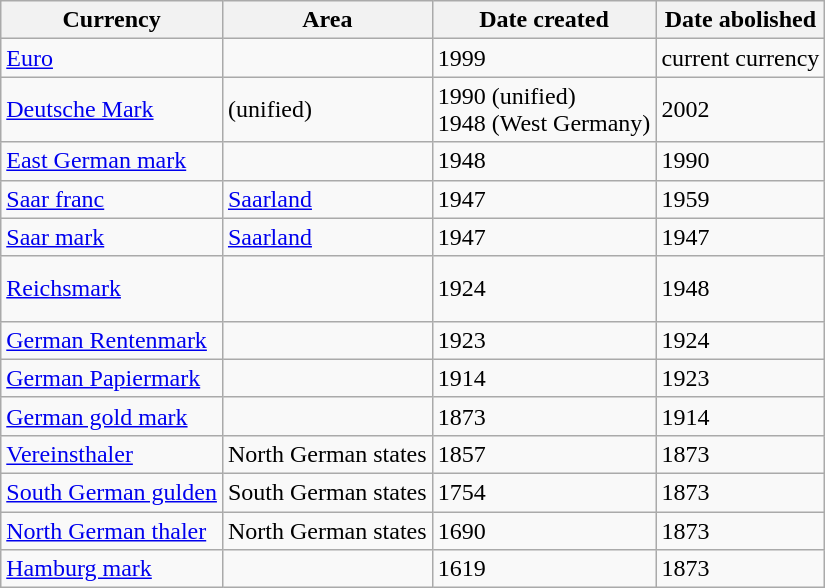<table class="wikitable sortable">
<tr>
<th class=unsortable>Currency</th>
<th>Area</th>
<th>Date created</th>
<th>Date abolished</th>
</tr>
<tr>
<td><a href='#'>Euro</a></td>
<td></td>
<td>1999</td>
<td>current currency</td>
</tr>
<tr>
<td><a href='#'>Deutsche Mark</a></td>
<td> (unified)<br></td>
<td>1990 (unified)<br>1948 (West Germany)</td>
<td>2002</td>
</tr>
<tr>
<td><a href='#'>East German mark</a></td>
<td></td>
<td>1948</td>
<td>1990</td>
</tr>
<tr>
<td><a href='#'>Saar franc</a></td>
<td><a href='#'>Saarland</a></td>
<td>1947</td>
<td>1959</td>
</tr>
<tr>
<td><a href='#'>Saar mark</a></td>
<td><a href='#'>Saarland</a></td>
<td>1947</td>
<td>1947</td>
</tr>
<tr>
<td><a href='#'>Reichsmark</a></td>
<td><br><br></td>
<td>1924</td>
<td>1948</td>
</tr>
<tr>
<td><a href='#'>German Rentenmark</a></td>
<td></td>
<td>1923</td>
<td>1924</td>
</tr>
<tr>
<td><a href='#'>German Papiermark</a></td>
<td><br></td>
<td>1914</td>
<td>1923</td>
</tr>
<tr>
<td><a href='#'>German gold mark</a></td>
<td></td>
<td>1873</td>
<td>1914</td>
</tr>
<tr>
<td><a href='#'>Vereinsthaler</a></td>
<td> North German states</td>
<td>1857</td>
<td>1873</td>
</tr>
<tr>
<td><a href='#'>South German gulden</a></td>
<td>South German states</td>
<td>1754</td>
<td>1873</td>
</tr>
<tr>
<td><a href='#'>North German thaler</a></td>
<td> North German states</td>
<td>1690</td>
<td>1873</td>
</tr>
<tr>
<td><a href='#'>Hamburg mark</a></td>
<td></td>
<td>1619</td>
<td>1873</td>
</tr>
</table>
